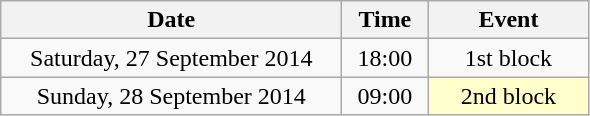<table class = "wikitable" style="text-align:center;">
<tr>
<th width=220>Date</th>
<th width=50>Time</th>
<th width=100>Event</th>
</tr>
<tr>
<td>Saturday, 27 September 2014</td>
<td>18:00</td>
<td>1st block</td>
</tr>
<tr>
<td>Sunday, 28 September 2014</td>
<td>09:00</td>
<td bgcolor=ffffcc>2nd block</td>
</tr>
</table>
